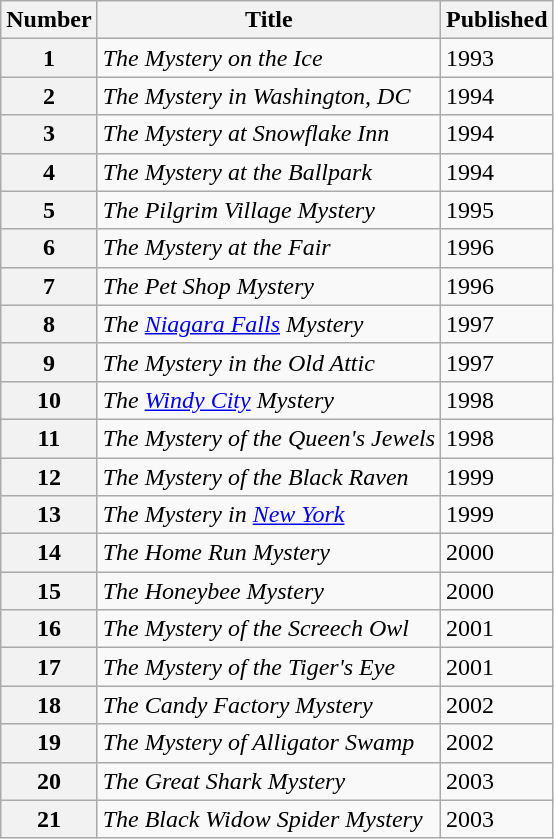<table class="wikitable sortable">
<tr>
<th>Number</th>
<th>Title</th>
<th class="unsortable">Published</th>
</tr>
<tr>
<th>1</th>
<td><em>The Mystery on the Ice</em></td>
<td>1993</td>
</tr>
<tr>
<th>2</th>
<td><em>The Mystery in Washington, DC</em></td>
<td>1994</td>
</tr>
<tr>
<th>3</th>
<td><em>The Mystery at Snowflake Inn</em></td>
<td>1994</td>
</tr>
<tr>
<th>4</th>
<td><em>The Mystery at the Ballpark</em></td>
<td>1994</td>
</tr>
<tr>
<th>5</th>
<td><em>The Pilgrim Village Mystery</em></td>
<td>1995</td>
</tr>
<tr>
<th>6</th>
<td><em>The Mystery at the Fair</em></td>
<td>1996</td>
</tr>
<tr>
<th>7</th>
<td><em>The Pet Shop Mystery</em></td>
<td>1996</td>
</tr>
<tr>
<th>8</th>
<td><em>The <a href='#'>Niagara Falls</a> Mystery</em></td>
<td>1997</td>
</tr>
<tr>
<th>9</th>
<td><em>The Mystery in the Old Attic</em></td>
<td>1997</td>
</tr>
<tr>
<th>10</th>
<td><em>The <a href='#'>Windy City</a> Mystery</em></td>
<td>1998</td>
</tr>
<tr>
<th>11</th>
<td><em>The Mystery of the Queen's Jewels</em></td>
<td>1998</td>
</tr>
<tr>
<th>12</th>
<td><em>The Mystery of the Black Raven</em></td>
<td>1999</td>
</tr>
<tr>
<th>13</th>
<td><em>The Mystery in <a href='#'>New York</a></em></td>
<td>1999</td>
</tr>
<tr>
<th>14</th>
<td><em>The Home Run Mystery</em></td>
<td>2000</td>
</tr>
<tr>
<th>15</th>
<td><em>The Honeybee Mystery</em></td>
<td>2000</td>
</tr>
<tr>
<th>16</th>
<td><em>The Mystery of the Screech Owl</em></td>
<td>2001</td>
</tr>
<tr>
<th>17</th>
<td><em>The Mystery of the Tiger's Eye</em></td>
<td>2001</td>
</tr>
<tr>
<th>18</th>
<td><em>The Candy Factory Mystery</em></td>
<td>2002</td>
</tr>
<tr>
<th>19</th>
<td><em>The Mystery of Alligator Swamp</em></td>
<td>2002</td>
</tr>
<tr>
<th>20</th>
<td><em>The Great Shark Mystery</em></td>
<td>2003</td>
</tr>
<tr>
<th>21</th>
<td><em>The Black Widow Spider Mystery</em></td>
<td>2003</td>
</tr>
</table>
